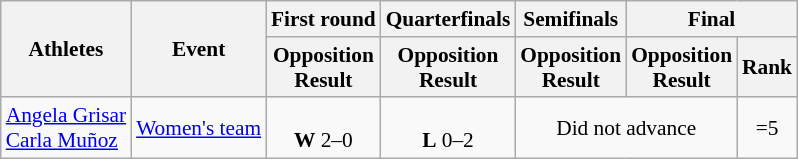<table class="wikitable" style="font-size:89%">
<tr>
<th rowspan="2">Athletes</th>
<th rowspan="2">Event</th>
<th>First round</th>
<th>Quarterfinals</th>
<th>Semifinals</th>
<th colspan="2">Final</th>
</tr>
<tr>
<th>Opposition<br>Result</th>
<th>Opposition<br>Result</th>
<th>Opposition<br>Result</th>
<th>Opposition<br>Result</th>
<th>Rank</th>
</tr>
<tr align=center>
<td align=left><a href='#'>Angela Grisar</a><br><a href='#'>Carla Muñoz</a></td>
<td align=left><a href='#'>Women's team</a></td>
<td><br><strong>W</strong> 2–0</td>
<td><br><strong>L</strong> 0–2</td>
<td colspan="2">Did not advance</td>
<td>=5</td>
</tr>
</table>
